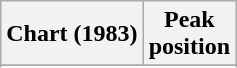<table class="wikitable sortable plainrowheaders" style="text-align:center">
<tr>
<th>Chart (1983)</th>
<th>Peak<br>position</th>
</tr>
<tr>
</tr>
<tr>
</tr>
<tr>
</tr>
<tr>
</tr>
<tr>
</tr>
</table>
